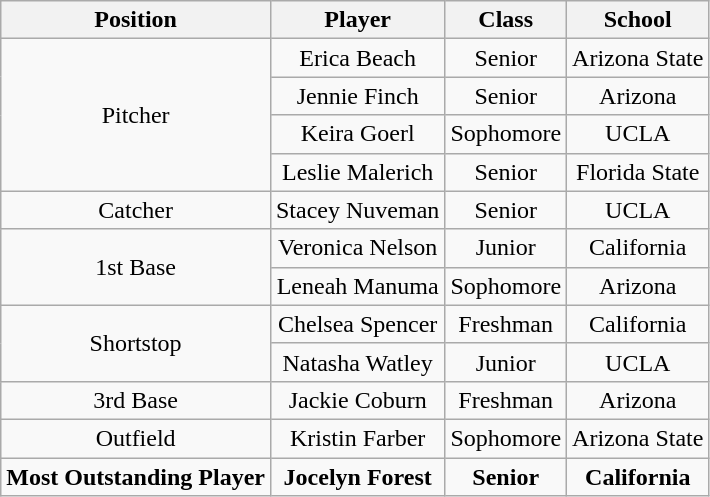<table class="wikitable">
<tr>
<th>Position</th>
<th>Player</th>
<th>Class</th>
<th>School</th>
</tr>
<tr align=center>
<td rowspan=4>Pitcher</td>
<td>Erica Beach</td>
<td>Senior</td>
<td>Arizona State</td>
</tr>
<tr align=center>
<td>Jennie Finch</td>
<td>Senior</td>
<td>Arizona</td>
</tr>
<tr align=center>
<td>Keira Goerl</td>
<td>Sophomore</td>
<td>UCLA</td>
</tr>
<tr align=center>
<td>Leslie Malerich</td>
<td>Senior</td>
<td>Florida State</td>
</tr>
<tr align=center>
<td rowspan=1>Catcher</td>
<td>Stacey Nuveman</td>
<td>Senior</td>
<td>UCLA</td>
</tr>
<tr align=center>
<td rowspan=2>1st Base</td>
<td>Veronica Nelson</td>
<td>Junior</td>
<td>California</td>
</tr>
<tr align=center>
<td>Leneah Manuma</td>
<td>Sophomore</td>
<td>Arizona</td>
</tr>
<tr align=center>
<td rowspan=2>Shortstop</td>
<td>Chelsea Spencer</td>
<td>Freshman</td>
<td>California</td>
</tr>
<tr align=center>
<td>Natasha Watley</td>
<td>Junior</td>
<td>UCLA</td>
</tr>
<tr align=center>
<td rowspan=1>3rd Base</td>
<td>Jackie Coburn</td>
<td>Freshman</td>
<td>Arizona</td>
</tr>
<tr align=center>
<td rowspan=1>Outfield</td>
<td>Kristin Farber</td>
<td>Sophomore</td>
<td>Arizona State</td>
</tr>
<tr align=center>
<td><strong>Most Outstanding Player</strong></td>
<td><strong>Jocelyn Forest</strong></td>
<td><strong>Senior</strong></td>
<td><strong>California</strong></td>
</tr>
</table>
